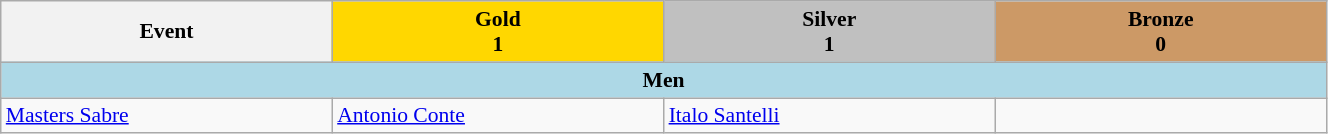<table class="wikitable" width=70% style="font-size:90%; text-align:left;">
<tr>
<th width=25%>Event</th>
<th width=25% style="background-color:gold">Gold<br>1</th>
<th width=25% style="background-color:silver">Silver<br>1</th>
<th width=25% style="background-color:#cc9966">Bronze<br>0</th>
</tr>
<tr>
<td colspan=4 align=center bgcolor=lightblue><strong>Men</strong></td>
</tr>
<tr>
<td><a href='#'>Masters Sabre</a></td>
<td><a href='#'>Antonio Conte</a></td>
<td><a href='#'>Italo Santelli</a></td>
<td></td>
</tr>
</table>
